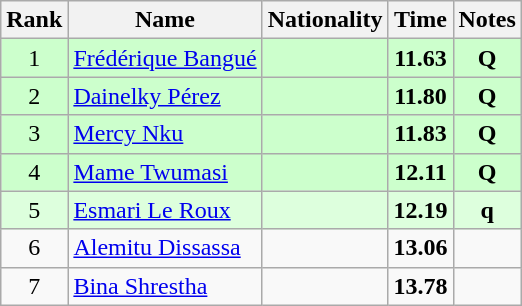<table class="wikitable sortable" style="text-align:center">
<tr>
<th>Rank</th>
<th>Name</th>
<th>Nationality</th>
<th>Time</th>
<th>Notes</th>
</tr>
<tr bgcolor=ccffcc>
<td>1</td>
<td align=left><a href='#'>Frédérique Bangué</a></td>
<td align=left></td>
<td><strong>11.63</strong></td>
<td><strong>Q</strong></td>
</tr>
<tr bgcolor=ccffcc>
<td>2</td>
<td align=left><a href='#'>Dainelky Pérez</a></td>
<td align=left></td>
<td><strong>11.80</strong></td>
<td><strong>Q</strong></td>
</tr>
<tr bgcolor=ccffcc>
<td>3</td>
<td align=left><a href='#'>Mercy Nku</a></td>
<td align=left></td>
<td><strong>11.83</strong></td>
<td><strong>Q</strong></td>
</tr>
<tr bgcolor=ccffcc>
<td>4</td>
<td align=left><a href='#'>Mame Twumasi</a></td>
<td align=left></td>
<td><strong>12.11</strong></td>
<td><strong>Q</strong></td>
</tr>
<tr bgcolor=ddffdd>
<td>5</td>
<td align=left><a href='#'>Esmari Le Roux</a></td>
<td align=left></td>
<td><strong>12.19</strong></td>
<td><strong>q</strong></td>
</tr>
<tr>
<td>6</td>
<td align=left><a href='#'>Alemitu Dissassa</a></td>
<td align=left></td>
<td><strong>13.06</strong></td>
<td></td>
</tr>
<tr>
<td>7</td>
<td align=left><a href='#'>Bina Shrestha</a></td>
<td align=left></td>
<td><strong>13.78</strong></td>
<td></td>
</tr>
</table>
